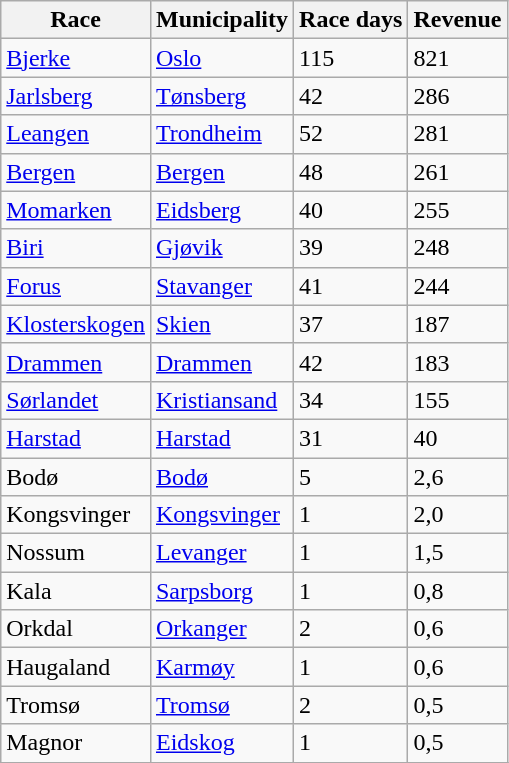<table class="wikitable sortable">
<tr>
<th>Race</th>
<th>Municipality</th>
<th>Race days</th>
<th>Revenue</th>
</tr>
<tr>
<td><a href='#'>Bjerke</a></td>
<td><a href='#'>Oslo</a></td>
<td>115</td>
<td>821</td>
</tr>
<tr>
<td><a href='#'>Jarlsberg</a></td>
<td><a href='#'>Tønsberg</a></td>
<td>42</td>
<td>286</td>
</tr>
<tr>
<td><a href='#'>Leangen</a></td>
<td><a href='#'>Trondheim</a></td>
<td>52</td>
<td>281</td>
</tr>
<tr>
<td><a href='#'>Bergen</a></td>
<td><a href='#'>Bergen</a></td>
<td>48</td>
<td>261</td>
</tr>
<tr>
<td><a href='#'>Momarken</a></td>
<td><a href='#'>Eidsberg</a></td>
<td>40</td>
<td>255</td>
</tr>
<tr>
<td><a href='#'>Biri</a></td>
<td><a href='#'>Gjøvik</a></td>
<td>39</td>
<td>248</td>
</tr>
<tr>
<td><a href='#'>Forus</a></td>
<td><a href='#'>Stavanger</a></td>
<td>41</td>
<td>244</td>
</tr>
<tr>
<td><a href='#'>Klosterskogen</a></td>
<td><a href='#'>Skien</a></td>
<td>37</td>
<td>187</td>
</tr>
<tr>
<td><a href='#'>Drammen</a></td>
<td><a href='#'>Drammen</a></td>
<td>42</td>
<td>183</td>
</tr>
<tr>
<td><a href='#'>Sørlandet</a></td>
<td><a href='#'>Kristiansand</a></td>
<td>34</td>
<td>155</td>
</tr>
<tr>
<td><a href='#'>Harstad</a></td>
<td><a href='#'>Harstad</a></td>
<td>31</td>
<td>40</td>
</tr>
<tr>
<td>Bodø</td>
<td><a href='#'>Bodø</a></td>
<td>5</td>
<td>2,6</td>
</tr>
<tr>
<td>Kongsvinger</td>
<td><a href='#'>Kongsvinger</a></td>
<td>1</td>
<td>2,0</td>
</tr>
<tr>
<td>Nossum</td>
<td><a href='#'>Levanger</a></td>
<td>1</td>
<td>1,5</td>
</tr>
<tr>
<td>Kala</td>
<td><a href='#'>Sarpsborg</a></td>
<td>1</td>
<td>0,8</td>
</tr>
<tr>
<td>Orkdal</td>
<td><a href='#'>Orkanger</a></td>
<td>2</td>
<td>0,6</td>
</tr>
<tr>
<td>Haugaland</td>
<td><a href='#'>Karmøy</a></td>
<td>1</td>
<td>0,6</td>
</tr>
<tr>
<td>Tromsø</td>
<td><a href='#'>Tromsø</a></td>
<td>2</td>
<td>0,5</td>
</tr>
<tr>
<td>Magnor</td>
<td><a href='#'>Eidskog</a></td>
<td>1</td>
<td>0,5</td>
</tr>
<tr>
</tr>
</table>
